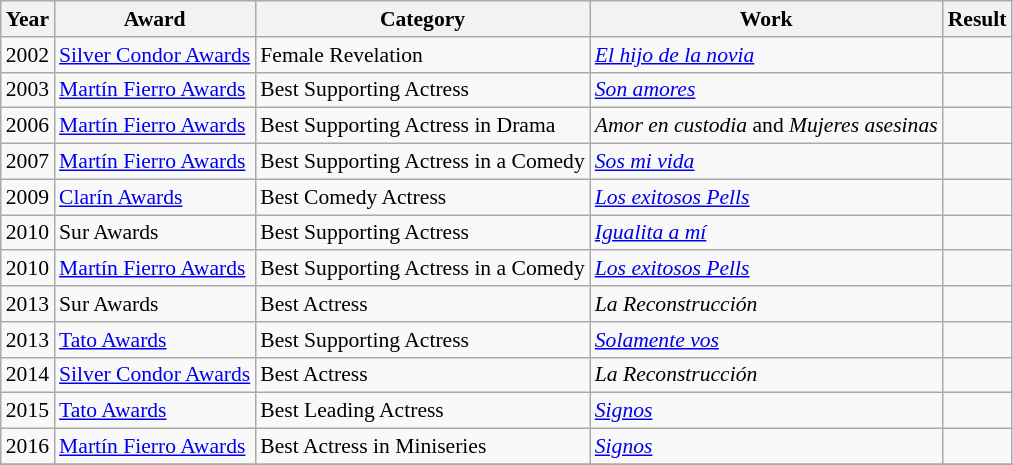<table class="wikitable" style="font-size: 90%;">
<tr>
<th>Year</th>
<th>Award</th>
<th>Category</th>
<th>Work</th>
<th>Result</th>
</tr>
<tr>
<td>2002</td>
<td><a href='#'>Silver Condor Awards</a></td>
<td>Female Revelation</td>
<td><em><a href='#'>El hijo de la novia</a></em></td>
<td></td>
</tr>
<tr>
<td>2003</td>
<td><a href='#'>Martín Fierro Awards</a></td>
<td>Best Supporting Actress</td>
<td><em><a href='#'>Son amores</a></em></td>
<td></td>
</tr>
<tr>
<td>2006</td>
<td><a href='#'>Martín Fierro Awards</a></td>
<td>Best Supporting Actress in Drama</td>
<td><em>Amor en custodia</em> and <em>Mujeres asesinas</em></td>
<td></td>
</tr>
<tr>
<td>2007</td>
<td><a href='#'>Martín Fierro Awards</a></td>
<td>Best Supporting Actress in a Comedy</td>
<td><em><a href='#'>Sos mi vida</a></em></td>
<td></td>
</tr>
<tr>
<td>2009</td>
<td><a href='#'>Clarín Awards</a></td>
<td>Best Comedy Actress</td>
<td><em><a href='#'>Los exitosos Pells</a></em></td>
<td></td>
</tr>
<tr>
<td>2010</td>
<td>Sur Awards</td>
<td>Best Supporting Actress</td>
<td><em><a href='#'>Igualita a mí</a></em></td>
<td></td>
</tr>
<tr>
<td>2010</td>
<td><a href='#'>Martín Fierro Awards</a></td>
<td>Best Supporting Actress in a Comedy</td>
<td><em><a href='#'>Los exitosos Pells</a></em></td>
<td></td>
</tr>
<tr>
<td>2013</td>
<td>Sur Awards</td>
<td>Best Actress</td>
<td><em>La Reconstrucción</em></td>
<td></td>
</tr>
<tr>
<td>2013</td>
<td><a href='#'>Tato Awards</a></td>
<td>Best Supporting Actress</td>
<td><em><a href='#'>Solamente vos</a></em></td>
<td></td>
</tr>
<tr>
<td>2014</td>
<td><a href='#'>Silver Condor Awards</a></td>
<td>Best Actress</td>
<td><em>La Reconstrucción</em></td>
<td></td>
</tr>
<tr>
<td>2015</td>
<td><a href='#'>Tato Awards</a></td>
<td>Best Leading Actress</td>
<td><em><a href='#'>Signos</a></em></td>
<td></td>
</tr>
<tr>
<td>2016</td>
<td><a href='#'>Martín Fierro Awards</a></td>
<td>Best Actress in Miniseries</td>
<td><em><a href='#'>Signos</a></em></td>
<td></td>
</tr>
<tr>
</tr>
</table>
